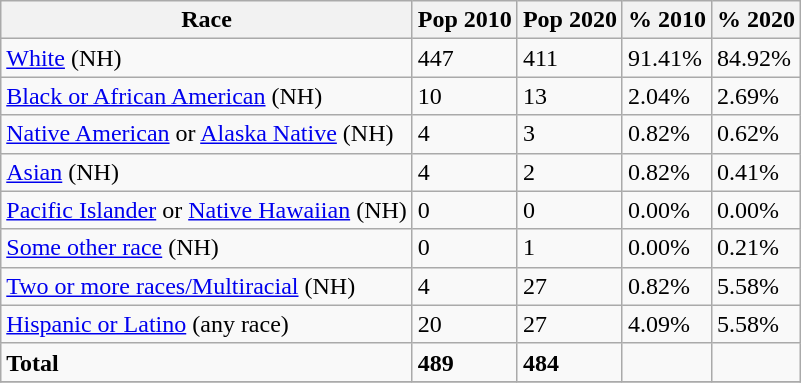<table class="wikitable">
<tr>
<th>Race</th>
<th>Pop 2010</th>
<th>Pop 2020</th>
<th>% 2010</th>
<th>% 2020</th>
</tr>
<tr>
<td><a href='#'>White</a> (NH)</td>
<td>447</td>
<td>411</td>
<td>91.41%</td>
<td>84.92%</td>
</tr>
<tr>
<td><a href='#'>Black or African American</a> (NH)</td>
<td>10</td>
<td>13</td>
<td>2.04%</td>
<td>2.69%</td>
</tr>
<tr>
<td><a href='#'>Native American</a> or <a href='#'>Alaska Native</a> (NH)</td>
<td>4</td>
<td>3</td>
<td>0.82%</td>
<td>0.62%</td>
</tr>
<tr>
<td><a href='#'>Asian</a> (NH)</td>
<td>4</td>
<td>2</td>
<td>0.82%</td>
<td>0.41%</td>
</tr>
<tr>
<td><a href='#'>Pacific Islander</a> or <a href='#'>Native Hawaiian</a> (NH)</td>
<td>0</td>
<td>0</td>
<td>0.00%</td>
<td>0.00%</td>
</tr>
<tr>
<td><a href='#'>Some other race</a> (NH)</td>
<td>0</td>
<td>1</td>
<td>0.00%</td>
<td>0.21%</td>
</tr>
<tr>
<td><a href='#'>Two or more races/Multiracial</a> (NH)</td>
<td>4</td>
<td>27</td>
<td>0.82%</td>
<td>5.58%</td>
</tr>
<tr>
<td><a href='#'>Hispanic or Latino</a> (any race)</td>
<td>20</td>
<td>27</td>
<td>4.09%</td>
<td>5.58%</td>
</tr>
<tr>
<td><strong>Total</strong></td>
<td><strong>489</strong></td>
<td><strong>484</strong></td>
<td></td>
<td></td>
</tr>
<tr>
</tr>
</table>
